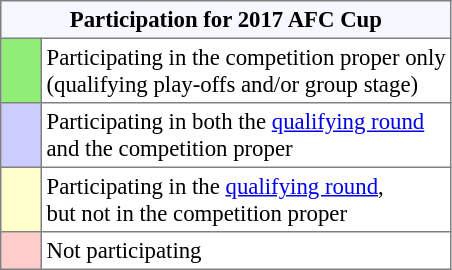<table cellpadding=3 cellspacing=0 border=1 style="font-size:95%; border:gray solid 1px; border-collapse:collapse">
<tr>
<th bgcolor=#f7f8ff colspan=2>Participation for 2017 AFC Cup</th>
</tr>
<tr>
<td bgcolor=#90ee77 width=20></td>
<td>Participating in the competition proper only<br>(qualifying play-offs and/or group stage)</td>
</tr>
<tr>
<td bgcolor=#ccccff width=20></td>
<td>Participating in both the <a href='#'>qualifying round</a><br>and the competition proper</td>
</tr>
<tr>
<td bgcolor=#ffffcc width=20></td>
<td>Participating in the <a href='#'>qualifying round</a>,<br>but not in the competition proper</td>
</tr>
<tr>
<td bgcolor=#ffcccc width=20></td>
<td>Not participating</td>
</tr>
</table>
